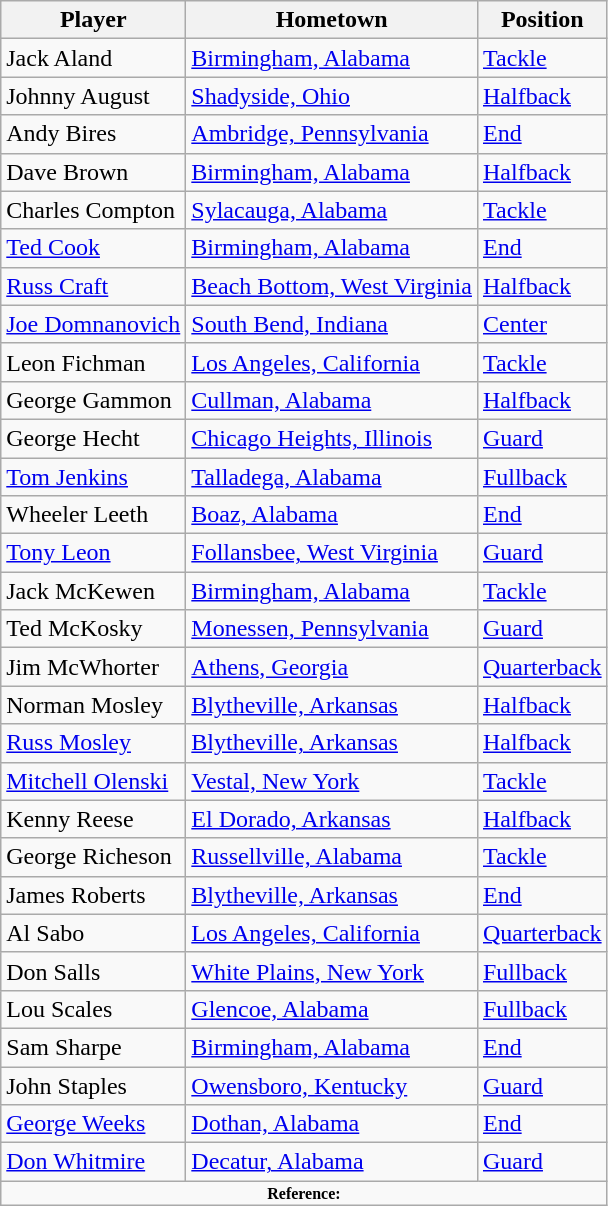<table class="wikitable" border="1">
<tr ;>
<th>Player</th>
<th>Hometown</th>
<th>Position</th>
</tr>
<tr>
<td>Jack Aland</td>
<td><a href='#'>Birmingham, Alabama</a></td>
<td><a href='#'>Tackle</a></td>
</tr>
<tr>
<td>Johnny August</td>
<td><a href='#'>Shadyside, Ohio</a></td>
<td><a href='#'>Halfback</a></td>
</tr>
<tr>
<td>Andy Bires</td>
<td><a href='#'>Ambridge, Pennsylvania</a></td>
<td><a href='#'>End</a></td>
</tr>
<tr>
<td>Dave Brown</td>
<td><a href='#'>Birmingham, Alabama</a></td>
<td><a href='#'>Halfback</a></td>
</tr>
<tr>
<td>Charles Compton</td>
<td><a href='#'>Sylacauga, Alabama</a></td>
<td><a href='#'>Tackle</a></td>
</tr>
<tr>
<td><a href='#'>Ted Cook</a></td>
<td><a href='#'>Birmingham, Alabama</a></td>
<td><a href='#'>End</a></td>
</tr>
<tr>
<td><a href='#'>Russ Craft</a></td>
<td><a href='#'>Beach Bottom, West Virginia</a></td>
<td><a href='#'>Halfback</a></td>
</tr>
<tr>
<td><a href='#'>Joe Domnanovich</a></td>
<td><a href='#'>South Bend, Indiana</a></td>
<td><a href='#'>Center</a></td>
</tr>
<tr>
<td>Leon Fichman</td>
<td><a href='#'>Los Angeles, California</a></td>
<td><a href='#'>Tackle</a></td>
</tr>
<tr>
<td>George Gammon</td>
<td><a href='#'>Cullman, Alabama</a></td>
<td><a href='#'>Halfback</a></td>
</tr>
<tr>
<td>George Hecht</td>
<td><a href='#'>Chicago Heights, Illinois</a></td>
<td><a href='#'>Guard</a></td>
</tr>
<tr>
<td><a href='#'>Tom Jenkins</a></td>
<td><a href='#'>Talladega, Alabama</a></td>
<td><a href='#'>Fullback</a></td>
</tr>
<tr>
<td>Wheeler Leeth</td>
<td><a href='#'>Boaz, Alabama</a></td>
<td><a href='#'>End</a></td>
</tr>
<tr>
<td><a href='#'>Tony Leon</a></td>
<td><a href='#'>Follansbee, West Virginia</a></td>
<td><a href='#'>Guard</a></td>
</tr>
<tr>
<td>Jack McKewen</td>
<td><a href='#'>Birmingham, Alabama</a></td>
<td><a href='#'>Tackle</a></td>
</tr>
<tr>
<td>Ted McKosky</td>
<td><a href='#'>Monessen, Pennsylvania</a></td>
<td><a href='#'>Guard</a></td>
</tr>
<tr>
<td>Jim McWhorter</td>
<td><a href='#'>Athens, Georgia</a></td>
<td><a href='#'>Quarterback</a></td>
</tr>
<tr>
<td>Norman Mosley</td>
<td><a href='#'>Blytheville, Arkansas</a></td>
<td><a href='#'>Halfback</a></td>
</tr>
<tr>
<td><a href='#'>Russ Mosley</a></td>
<td><a href='#'>Blytheville, Arkansas</a></td>
<td><a href='#'>Halfback</a></td>
</tr>
<tr>
<td><a href='#'>Mitchell Olenski</a></td>
<td><a href='#'>Vestal, New York</a></td>
<td><a href='#'>Tackle</a></td>
</tr>
<tr>
<td>Kenny Reese</td>
<td><a href='#'>El Dorado, Arkansas</a></td>
<td><a href='#'>Halfback</a></td>
</tr>
<tr>
<td>George Richeson</td>
<td><a href='#'>Russellville, Alabama</a></td>
<td><a href='#'>Tackle</a></td>
</tr>
<tr>
<td>James Roberts</td>
<td><a href='#'>Blytheville, Arkansas</a></td>
<td><a href='#'>End</a></td>
</tr>
<tr>
<td>Al Sabo</td>
<td><a href='#'>Los Angeles, California</a></td>
<td><a href='#'>Quarterback</a></td>
</tr>
<tr>
<td>Don Salls</td>
<td><a href='#'>White Plains, New York</a></td>
<td><a href='#'>Fullback</a></td>
</tr>
<tr>
<td>Lou Scales</td>
<td><a href='#'>Glencoe, Alabama</a></td>
<td><a href='#'>Fullback</a></td>
</tr>
<tr>
<td>Sam Sharpe</td>
<td><a href='#'>Birmingham, Alabama</a></td>
<td><a href='#'>End</a></td>
</tr>
<tr>
<td>John Staples</td>
<td><a href='#'>Owensboro, Kentucky</a></td>
<td><a href='#'>Guard</a></td>
</tr>
<tr>
<td><a href='#'>George Weeks</a></td>
<td><a href='#'>Dothan, Alabama</a></td>
<td><a href='#'>End</a></td>
</tr>
<tr>
<td><a href='#'>Don Whitmire</a></td>
<td><a href='#'>Decatur, Alabama</a></td>
<td><a href='#'>Guard</a></td>
</tr>
<tr>
<td colspan="3" style="font-size: 8pt" align="center"><strong>Reference:</strong></td>
</tr>
</table>
